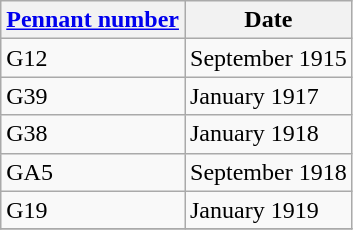<table class="wikitable" style="text-align:left">
<tr>
<th><a href='#'>Pennant number</a></th>
<th>Date</th>
</tr>
<tr>
<td>G12</td>
<td>September 1915</td>
</tr>
<tr>
<td>G39</td>
<td>January 1917</td>
</tr>
<tr>
<td>G38</td>
<td>January 1918</td>
</tr>
<tr>
<td>GA5</td>
<td>September 1918</td>
</tr>
<tr>
<td>G19</td>
<td>January 1919</td>
</tr>
<tr>
</tr>
</table>
